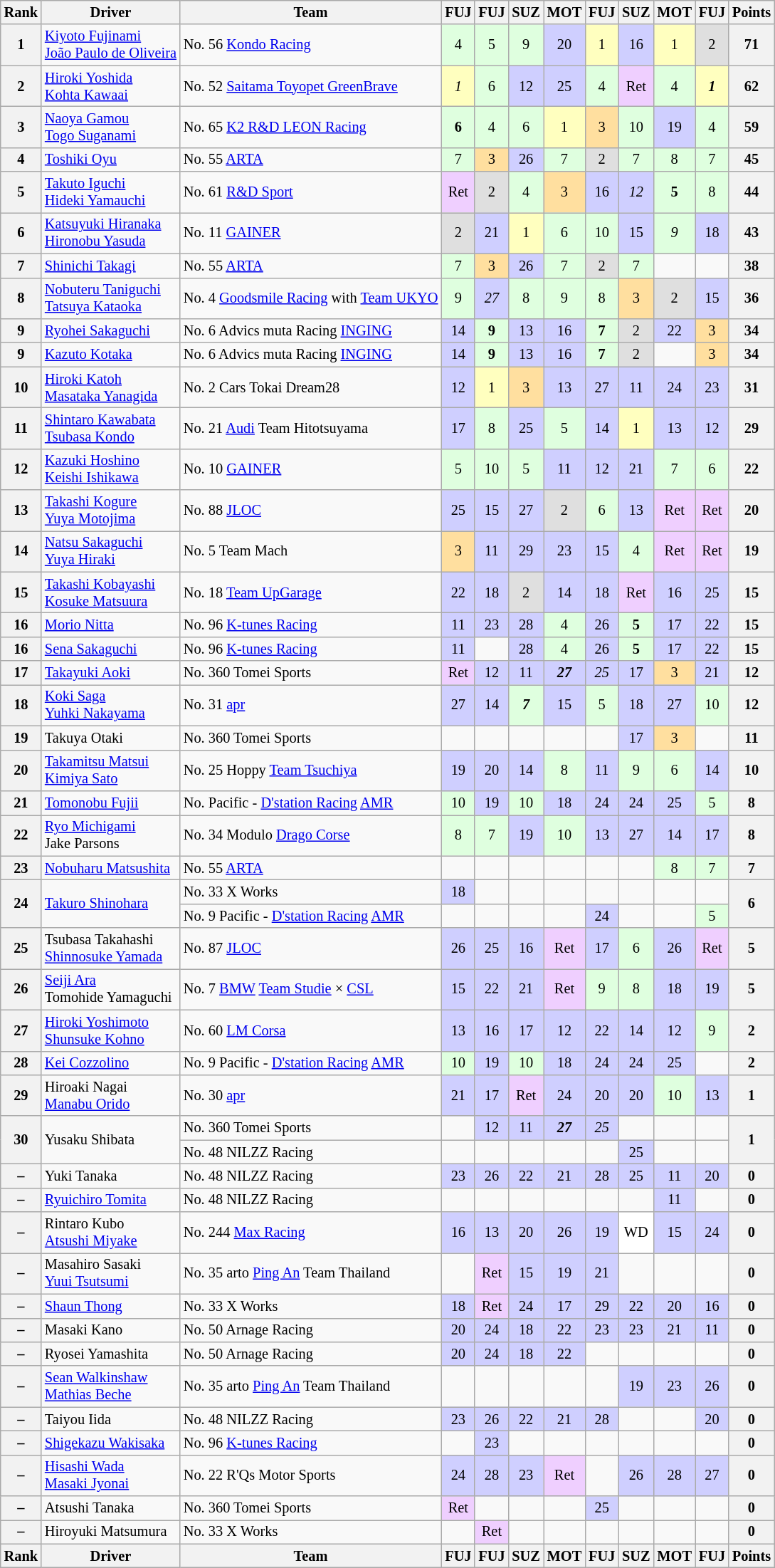<table class="wikitable" style="font-size:85%; text-align:center">
<tr>
<th>Rank</th>
<th>Driver</th>
<th>Team</th>
<th>FUJ<br></th>
<th>FUJ<br></th>
<th>SUZ<br></th>
<th>MOT<br></th>
<th>FUJ<br></th>
<th>SUZ<br></th>
<th>MOT<br></th>
<th>FUJ<br></th>
<th>Points</th>
</tr>
<tr>
<th>1</th>
<td align="left"> <a href='#'>Kiyoto Fujinami</a><br> <a href='#'>João Paulo de Oliveira</a></td>
<td align="left"> No. 56 <a href='#'>Kondo Racing</a></td>
<td style="background:#dfffdf;">4</td>
<td style="background:#dfffdf;">5</td>
<td style="background:#dfffdf;">9</td>
<td style="background:#cfcfff;">20</td>
<td style="background:#ffffbf;">1</td>
<td style="background:#cfcfff;">16</td>
<td style="background:#ffffbf;">1</td>
<td style="background:#dfdfdf;">2</td>
<th>71</th>
</tr>
<tr>
<th>2</th>
<td align="left"> <a href='#'>Hiroki Yoshida</a><br> <a href='#'>Kohta Kawaai</a></td>
<td align="left"> No. 52 <a href='#'>Saitama Toyopet GreenBrave</a></td>
<td style="background:#ffffbf;"><em>1</em></td>
<td style="background:#dfffdf;">6</td>
<td style="background:#cfcfff;">12</td>
<td style="background:#cfcfff;">25</td>
<td style="background:#dfffdf;">4</td>
<td style="background:#efcfff;">Ret</td>
<td style="background:#dfffdf;">4</td>
<td style="background:#ffffbf;"><strong><em>1</em></strong></td>
<th>62</th>
</tr>
<tr>
<th>3</th>
<td align="left"> <a href='#'>Naoya Gamou</a><br> <a href='#'>Togo Suganami</a></td>
<td align="left"> No. 65 <a href='#'>K2 R&D LEON Racing</a></td>
<td style="background:#dfffdf;"><strong>6</strong></td>
<td style="background:#dfffdf;">4</td>
<td style="background:#dfffdf;">6</td>
<td style="background:#ffffbf;">1</td>
<td style="background:#ffdf9f;">3</td>
<td style="background:#dfffdf;">10</td>
<td style="background:#cfcfff;">19</td>
<td style="background:#dfffdf;">4</td>
<th>59</th>
</tr>
<tr>
<th>4</th>
<td align="left"> <a href='#'>Toshiki Oyu</a></td>
<td align="left"> No. 55 <a href='#'>ARTA</a></td>
<td style="background:#dfffdf;">7</td>
<td style="background:#ffdf9f;">3</td>
<td style="background:#cfcfff;">26</td>
<td style="background:#dfffdf;">7</td>
<td style="background:#dfdfdf;">2</td>
<td style="background:#dfffdf;">7</td>
<td style="background:#dfffdf;">8</td>
<td style="background:#dfffdf;">7</td>
<th>45</th>
</tr>
<tr>
<th>5</th>
<td align="left"> <a href='#'>Takuto Iguchi</a><br> <a href='#'>Hideki Yamauchi</a></td>
<td align="left"> No. 61 <a href='#'>R&D Sport</a></td>
<td style="background:#efcfff;">Ret</td>
<td style="background:#dfdfdf;">2</td>
<td style="background:#dfffdf;">4</td>
<td style="background:#ffdf9f;">3</td>
<td style="background:#cfcfff;">16</td>
<td style="background:#cfcfff;"><em>12</em></td>
<td style="background:#dfffdf;"><strong>5</strong></td>
<td style="background:#dfffdf;">8</td>
<th>44</th>
</tr>
<tr>
<th>6</th>
<td align="left"> <a href='#'>Katsuyuki Hiranaka</a><br> <a href='#'>Hironobu Yasuda</a></td>
<td align="left">  No. 11 <a href='#'>GAINER</a></td>
<td style="background:#dfdfdf;">2</td>
<td style="background:#cfcfff;">21</td>
<td style="background:#ffffbf;">1</td>
<td style="background:#dfffdf;">6</td>
<td style="background:#dfffdf;">10</td>
<td style="background:#cfcfff;">15</td>
<td style="background:#dfffdf;"><em>9</em></td>
<td style="background:#cfcfff;">18</td>
<th>43</th>
</tr>
<tr>
<th>7</th>
<td align="left"> <a href='#'>Shinichi Takagi</a></td>
<td align="left"> No. 55 <a href='#'>ARTA</a></td>
<td style="background:#dfffdf;">7</td>
<td style="background:#ffdf9f;">3</td>
<td style="background:#cfcfff;">26</td>
<td style="background:#dfffdf;">7</td>
<td style="background:#dfdfdf;">2</td>
<td style="background:#dfffdf;">7</td>
<td style="background:#;"></td>
<td style="background:#;"></td>
<th>38</th>
</tr>
<tr>
<th>8</th>
<td align="left"> <a href='#'>Nobuteru Taniguchi</a><br> <a href='#'>Tatsuya Kataoka</a></td>
<td align="left"> No. 4 <a href='#'>Goodsmile Racing</a> with <a href='#'>Team UKYO</a></td>
<td style="background:#dfffdf;">9</td>
<td style="background:#cfcfff;"><em>27</em></td>
<td style="background:#dfffdf;">8</td>
<td style="background:#dfffdf;">9</td>
<td style="background:#dfffdf;">8</td>
<td style="background:#ffdf9f;">3</td>
<td style="background:#dfdfdf;">2</td>
<td style="background:#cfcfff;">15</td>
<th>36</th>
</tr>
<tr>
<th>9</th>
<td align="left"> <a href='#'>Ryohei Sakaguchi</a></td>
<td align="left"> No. 6 Advics muta Racing <a href='#'>INGING</a></td>
<td style="background:#cfcfff;">14</td>
<td style="background:#dfffdf;"><strong>9</strong></td>
<td style="background:#cfcfff;">13</td>
<td style="background:#cfcfff;">16</td>
<td style="background:#dfffdf;"><strong>7</strong></td>
<td style="background:#dfdfdf;">2</td>
<td style="background:#cfcfff;">22</td>
<td style="background:#ffdf9f;">3</td>
<th>34</th>
</tr>
<tr>
<th>9</th>
<td align="left"> <a href='#'>Kazuto Kotaka</a></td>
<td align="left"> No. 6 Advics muta Racing <a href='#'>INGING</a></td>
<td style="background:#cfcfff;">14</td>
<td style="background:#dfffdf;"><strong>9</strong></td>
<td style="background:#cfcfff;">13</td>
<td style="background:#cfcfff;">16</td>
<td style="background:#dfffdf;"><strong>7</strong></td>
<td style="background:#dfdfdf;">2</td>
<td style="background:#;"></td>
<td style="background:#ffdf9f;">3</td>
<th>34</th>
</tr>
<tr>
<th>10</th>
<td align="left"> <a href='#'>Hiroki Katoh</a><br> <a href='#'>Masataka Yanagida</a></td>
<td align="left"> No. 2 Cars Tokai Dream28</td>
<td style="background:#cfcfff;">12</td>
<td style="background:#ffffbf;">1</td>
<td style="background:#ffdf9f;">3</td>
<td style="background:#cfcfff;">13</td>
<td style="background:#cfcfff;">27</td>
<td style="background:#cfcfff;">11</td>
<td style="background:#cfcfff;">24</td>
<td style="background:#cfcfff;">23</td>
<th>31</th>
</tr>
<tr>
<th>11</th>
<td align="left"> <a href='#'>Shintaro Kawabata</a><br> <a href='#'>Tsubasa Kondo</a></td>
<td align="left"> No. 21 <a href='#'>Audi</a> Team Hitotsuyama</td>
<td style="background:#cfcfff;">17</td>
<td style="background:#dfffdf;">8</td>
<td style="background:#cfcfff;">25</td>
<td style="background:#dfffdf;">5</td>
<td style="background:#cfcfff;">14</td>
<td style="background:#ffffbf;">1</td>
<td style="background:#cfcfff;">13</td>
<td style="background:#cfcfff;">12</td>
<th>29</th>
</tr>
<tr>
<th>12</th>
<td align="left"> <a href='#'>Kazuki Hoshino</a><br> <a href='#'>Keishi Ishikawa</a></td>
<td align="left"> No. 10 <a href='#'>GAINER</a></td>
<td style="background:#dfffdf;">5</td>
<td style="background:#dfffdf;">10</td>
<td style="background:#dfffdf;">5</td>
<td style="background:#cfcfff;">11</td>
<td style="background:#cfcfff;">12</td>
<td style="background:#cfcfff;">21</td>
<td style="background:#dfffdf;">7</td>
<td style="background:#dfffdf;">6</td>
<th>22</th>
</tr>
<tr>
<th>13</th>
<td align="left"> <a href='#'>Takashi Kogure</a><br> <a href='#'>Yuya Motojima</a></td>
<td align="left"> No. 88 <a href='#'>JLOC</a></td>
<td style="background:#cfcfff;">25</td>
<td style="background:#cfcfff;">15</td>
<td style="background:#cfcfff;">27</td>
<td style="background:#dfdfdf;">2</td>
<td style="background:#dfffdf;">6</td>
<td style="background:#cfcfff;">13</td>
<td style="background:#efcfff;">Ret</td>
<td style="background:#efcfff;">Ret</td>
<th>20</th>
</tr>
<tr>
<th>14</th>
<td align="left"> <a href='#'>Natsu Sakaguchi</a><br> <a href='#'>Yuya Hiraki</a></td>
<td align="left"> No. 5 Team Mach</td>
<td style="background:#ffdf9f;">3</td>
<td style="background:#cfcfff;">11</td>
<td style="background:#cfcfff;">29</td>
<td style="background:#cfcfff;">23</td>
<td style="background:#cfcfff;">15</td>
<td style="background:#dfffdf;">4</td>
<td style="background:#efcfff;">Ret</td>
<td style="background:#efcfff;">Ret</td>
<th>19</th>
</tr>
<tr>
<th>15</th>
<td align="left"> <a href='#'>Takashi Kobayashi</a><br> <a href='#'>Kosuke Matsuura</a></td>
<td align="left"> No. 18 <a href='#'>Team UpGarage</a></td>
<td style="background:#cfcfff;">22</td>
<td style="background:#cfcfff;">18</td>
<td style="background:#dfdfdf;">2</td>
<td style="background:#cfcfff;">14</td>
<td style="background:#cfcfff;">18</td>
<td style="background:#efcfff;">Ret</td>
<td style="background:#cfcfff;">16</td>
<td style="background:#cfcfff;">25</td>
<th>15</th>
</tr>
<tr>
<th>16</th>
<td align="left"> <a href='#'>Morio Nitta</a></td>
<td align="left"> No. 96 <a href='#'>K-tunes Racing</a></td>
<td style="background:#cfcfff;">11</td>
<td style="background:#cfcfff;">23</td>
<td style="background:#cfcfff;">28</td>
<td style="background:#dfffdf;">4</td>
<td style="background:#cfcfff;">26</td>
<td style="background:#dfffdf;"><strong>5</strong></td>
<td style="background:#cfcfff;">17</td>
<td style="background:#cfcfff;">22</td>
<th>15</th>
</tr>
<tr>
<th>16</th>
<td align="left"> <a href='#'>Sena Sakaguchi</a></td>
<td align="left"> No. 96 <a href='#'>K-tunes Racing</a></td>
<td style="background:#cfcfff;">11</td>
<td style="background:#;"></td>
<td style="background:#cfcfff;">28</td>
<td style="background:#dfffdf;">4</td>
<td style="background:#cfcfff;">26</td>
<td style="background:#dfffdf;"><strong>5</strong></td>
<td style="background:#cfcfff;">17</td>
<td style="background:#cfcfff;">22</td>
<th>15</th>
</tr>
<tr>
<th>17</th>
<td align="left"> <a href='#'>Takayuki Aoki</a></td>
<td align="left"> No. 360 Tomei Sports</td>
<td style="background:#efcfff;">Ret</td>
<td style="background:#cfcfff;">12</td>
<td style="background:#cfcfff;">11</td>
<td style="background:#cfcfff;"><strong><em>27</em></strong></td>
<td style="background:#cfcfff;"><em>25</em></td>
<td style="background:#cfcfff;">17</td>
<td style="background:#ffdf9f;">3</td>
<td style="background:#cfcfff;">21</td>
<th>12</th>
</tr>
<tr>
<th>18</th>
<td align="left"> <a href='#'>Koki Saga</a><br> <a href='#'>Yuhki Nakayama</a></td>
<td align="left"> No. 31 <a href='#'>apr</a></td>
<td style="background:#cfcfff;">27</td>
<td style="background:#cfcfff;">14</td>
<td style="background:#dfffdf;"><strong><em>7</em></strong></td>
<td style="background:#cfcfff;">15</td>
<td style="background:#dfffdf;">5</td>
<td style="background:#cfcfff;">18</td>
<td style="background:#cfcfff;">27</td>
<td style="background:#dfffdf;">10</td>
<th>12</th>
</tr>
<tr>
<th>19</th>
<td align="left"> Takuya Otaki</td>
<td align="left"> No. 360 Tomei Sports</td>
<td style="background:#;"></td>
<td style="background:#;"></td>
<td style="background:#;"></td>
<td style="background:#;"></td>
<td style="background:#;"></td>
<td style="background:#cfcfff;">17</td>
<td style="background:#ffdf9f;">3</td>
<td style="background:#;"></td>
<th>11</th>
</tr>
<tr>
<th>20</th>
<td align="left"> <a href='#'>Takamitsu Matsui</a><br> <a href='#'>Kimiya Sato</a></td>
<td align="left"> No. 25 Hoppy <a href='#'>Team Tsuchiya</a></td>
<td style="background:#cfcfff;">19</td>
<td style="background:#cfcfff;">20</td>
<td style="background:#cfcfff;">14</td>
<td style="background:#dfffdf;">8</td>
<td style="background:#cfcfff;">11</td>
<td style="background:#dfffdf;">9</td>
<td style="background:#dfffdf;">6</td>
<td style="background:#cfcfff;">14</td>
<th>10</th>
</tr>
<tr>
<th>21</th>
<td align="left"> <a href='#'>Tomonobu Fujii</a></td>
<td align="left">  No.  Pacific - <a href='#'>D'station Racing</a> <a href='#'>AMR</a></td>
<td style="background:#dfffdf;">10</td>
<td style="background:#cfcfff;">19</td>
<td style="background:#dfffdf;">10</td>
<td style="background:#cfcfff;">18</td>
<td style="background:#cfcfff;">24</td>
<td style="background:#cfcfff;">24</td>
<td style="background:#cfcfff;">25</td>
<td style="background:#dfffdf;">5</td>
<th>8</th>
</tr>
<tr>
<th>22</th>
<td align="left"> <a href='#'>Ryo Michigami</a><br> Jake Parsons</td>
<td align="left"> No. 34 Modulo <a href='#'>Drago Corse</a></td>
<td style="background:#dfffdf;">8</td>
<td style="background:#dfffdf;">7</td>
<td style="background:#cfcfff;">19</td>
<td style="background:#dfffdf;">10</td>
<td style="background:#cfcfff;">13</td>
<td style="background:#cfcfff;">27</td>
<td style="background:#cfcfff;">14</td>
<td style="background:#cfcfff;">17</td>
<th>8</th>
</tr>
<tr>
<th>23</th>
<td align="left"> <a href='#'>Nobuharu Matsushita</a></td>
<td align="left"> No. 55 <a href='#'>ARTA</a></td>
<td style="background:#;"></td>
<td style="background:#;"></td>
<td style="background:#;"></td>
<td style="background:#;"></td>
<td style="background:#;"></td>
<td style="background:#;"></td>
<td style="background:#dfffdf;">8</td>
<td style="background:#dfffdf;">7</td>
<th>7</th>
</tr>
<tr>
<th rowspan=2>24</th>
<td align="left" rowspan=2> <a href='#'>Takuro Shinohara</a></td>
<td align="left"> No. 33 X Works</td>
<td style="background:#cfcfff;">18</td>
<td style="background:#;"></td>
<td style="background:#;"></td>
<td style="background:#;"></td>
<td style="background:#;"></td>
<td style="background:#;"></td>
<td style="background:#;"></td>
<td style="background:#;"></td>
<th rowspan=2>6</th>
</tr>
<tr>
<td align="left"> No. 9 Pacific - <a href='#'>D'station Racing</a> <a href='#'>AMR</a></td>
<td style="background:#;"></td>
<td style="background:#;"></td>
<td style="background:#;"></td>
<td style="background:#;"></td>
<td style="background:#cfcfff;">24</td>
<td style="background:#;"></td>
<td style="background:#;"></td>
<td style="background:#dfffdf;">5</td>
</tr>
<tr>
<th>25</th>
<td align="left"> Tsubasa Takahashi<br> <a href='#'>Shinnosuke Yamada</a></td>
<td align="left"> No. 87 <a href='#'>JLOC</a></td>
<td style="background:#cfcfff;">26</td>
<td style="background:#cfcfff;">25</td>
<td style="background:#cfcfff;">16</td>
<td style="background:#efcfff;">Ret</td>
<td style="background:#cfcfff;">17</td>
<td style="background:#dfffdf;">6</td>
<td style="background:#cfcfff;">26</td>
<td style="background:#efcfff;">Ret</td>
<th>5</th>
</tr>
<tr>
<th>26</th>
<td align="left"> <a href='#'>Seiji Ara</a><br> Tomohide Yamaguchi</td>
<td align="left"> No. 7 <a href='#'>BMW</a> <a href='#'>Team Studie</a> × <a href='#'>CSL</a></td>
<td style="background:#cfcfff;">15</td>
<td style="background:#cfcfff;">22</td>
<td style="background:#cfcfff;">21</td>
<td style="background:#efcfff;">Ret</td>
<td style="background:#dfffdf;">9</td>
<td style="background:#dfffdf;">8</td>
<td style="background:#cfcfff;">18</td>
<td style="background:#cfcfff;">19</td>
<th>5</th>
</tr>
<tr>
<th>27</th>
<td align="left"> <a href='#'>Hiroki Yoshimoto</a><br> <a href='#'>Shunsuke Kohno</a></td>
<td align="left"> No. 60 <a href='#'>LM Corsa</a></td>
<td style="background:#cfcfff;">13</td>
<td style="background:#cfcfff;">16</td>
<td style="background:#cfcfff;">17</td>
<td style="background:#cfcfff;">12</td>
<td style="background:#cfcfff;">22</td>
<td style="background:#cfcfff;">14</td>
<td style="background:#cfcfff;">12</td>
<td style="background:#dfffdf;">9</td>
<th>2</th>
</tr>
<tr>
<th>28</th>
<td align="left"> <a href='#'>Kei Cozzolino</a></td>
<td align="left"> No. 9 Pacific - <a href='#'>D'station Racing</a> <a href='#'>AMR</a></td>
<td style="background:#dfffdf;">10</td>
<td style="background:#cfcfff;">19</td>
<td style="background:#dfffdf;">10</td>
<td style="background:#cfcfff;">18</td>
<td style="background:#cfcfff;">24</td>
<td style="background:#cfcfff;">24</td>
<td style="background:#cfcfff;">25</td>
<td style="background:#;"></td>
<th>2</th>
</tr>
<tr>
<th>29</th>
<td align="left"> Hiroaki Nagai<br> <a href='#'>Manabu Orido</a></td>
<td align="left"> No. 30 <a href='#'>apr</a></td>
<td style="background:#cfcfff;">21</td>
<td style="background:#cfcfff;">17</td>
<td style="background:#efcfff;">Ret</td>
<td style="background:#cfcfff;">24</td>
<td style="background:#cfcfff;">20</td>
<td style="background:#cfcfff;">20</td>
<td style="background:#dfffdf;">10</td>
<td style="background:#cfcfff;">13</td>
<th>1</th>
</tr>
<tr>
<th rowspan=2>30</th>
<td align="left" rowspan=2> Yusaku Shibata</td>
<td align="left"> No. 360 Tomei Sports</td>
<td style="background:#;"></td>
<td style="background:#cfcfff;">12</td>
<td style="background:#cfcfff;">11</td>
<td style="background:#cfcfff;"><strong><em>27</em></strong></td>
<td style="background:#cfcfff;"><em>25</em></td>
<td style="background:#;"></td>
<td style="background:#;"></td>
<td style="background:#;"></td>
<th rowspan=2>1</th>
</tr>
<tr>
<td align="left"> No. 48 NILZZ Racing</td>
<td style="background:#;"></td>
<td style="background:#;"></td>
<td style="background:#;"></td>
<td style="background:#;"></td>
<td style="background:#;"></td>
<td style="background:#cfcfff;">25</td>
<td style="background:#;"></td>
<td style="background:#;"></td>
</tr>
<tr>
<th>–</th>
<td align="left"> Yuki Tanaka</td>
<td align="left"> No. 48 NILZZ Racing</td>
<td style="background:#cfcfff;">23</td>
<td style="background:#cfcfff;">26</td>
<td style="background:#cfcfff;">22</td>
<td style="background:#cfcfff;">21</td>
<td style="background:#cfcfff;">28</td>
<td style="background:#cfcfff;">25</td>
<td style="background:#cfcfff;">11</td>
<td style="background:#cfcfff;">20</td>
<th>0</th>
</tr>
<tr>
<th>–</th>
<td align="left"> <a href='#'>Ryuichiro Tomita</a></td>
<td align="left"> No. 48 NILZZ Racing</td>
<td style="background:#;"></td>
<td style="background:#;"></td>
<td style="background:#;"></td>
<td style="background:#;"></td>
<td style="background:#;"></td>
<td style="background:#;"></td>
<td style="background:#cfcfff;">11</td>
<td style="background:#;"></td>
<th>0</th>
</tr>
<tr>
<th>–</th>
<td align="left"> Rintaro Kubo<br> <a href='#'>Atsushi Miyake</a></td>
<td align="left"> No. 244 <a href='#'>Max Racing</a></td>
<td style="background:#cfcfff;">16</td>
<td style="background:#cfcfff;">13</td>
<td style="background:#cfcfff;">20</td>
<td style="background:#cfcfff;">26</td>
<td style="background:#cfcfff;">19</td>
<td style="background:#ffffff;">WD</td>
<td style="background:#cfcfff;">15</td>
<td style="background:#cfcfff;">24</td>
<th>0</th>
</tr>
<tr>
<th>–</th>
<td align="left"> Masahiro Sasaki<br> <a href='#'>Yuui Tsutsumi</a></td>
<td align="left"> No. 35 arto <a href='#'>Ping An</a> Team Thailand</td>
<td style="background:#;"></td>
<td style="background:#efcfff;">Ret</td>
<td style="background:#cfcfff;">15</td>
<td style="background:#cfcfff;">19</td>
<td style="background:#cfcfff;">21</td>
<td style="background:#;"></td>
<td style="background:#;"></td>
<td style="background:#;"></td>
<th>0</th>
</tr>
<tr>
<th>–</th>
<td align="left"> <a href='#'>Shaun Thong</a></td>
<td align="left"> No. 33 X Works</td>
<td style="background:#cfcfff;">18</td>
<td style="background:#efcfff;">Ret</td>
<td style="background:#cfcfff;">24</td>
<td style="background:#cfcfff;">17</td>
<td style="background:#cfcfff;">29</td>
<td style="background:#cfcfff;">22</td>
<td style="background:#cfcfff;">20</td>
<td style="background:#cfcfff;">16</td>
<th>0</th>
</tr>
<tr>
<th>–</th>
<td align="left"> Masaki Kano</td>
<td align="left"> No. 50 Arnage Racing</td>
<td style="background:#cfcfff;">20</td>
<td style="background:#cfcfff;">24</td>
<td style="background:#cfcfff;">18</td>
<td style="background:#cfcfff;">22</td>
<td style="background:#cfcfff;">23</td>
<td style="background:#cfcfff;">23</td>
<td style="background:#cfcfff;">21</td>
<td style="background:#cfcfff;">11</td>
<th>0</th>
</tr>
<tr>
<th>–</th>
<td align="left"> Ryosei Yamashita</td>
<td align="left"> No. 50 Arnage Racing</td>
<td style="background:#cfcfff;">20</td>
<td style="background:#cfcfff;">24</td>
<td style="background:#cfcfff;">18</td>
<td style="background:#cfcfff;">22</td>
<td style="background:#;"></td>
<td style="background:#;"></td>
<td style="background:#;"></td>
<td style="background:#;"></td>
<th>0</th>
</tr>
<tr>
<th>–</th>
<td align="left"> <a href='#'>Sean Walkinshaw</a><br> <a href='#'>Mathias Beche</a></td>
<td align="left"> No. 35 arto <a href='#'>Ping An</a> Team Thailand</td>
<td style="background:#;"></td>
<td style="background:#;"></td>
<td style="background:#;"></td>
<td style="background:#;"></td>
<td style="background:#;"></td>
<td style="background:#cfcfff;">19</td>
<td style="background:#cfcfff;">23</td>
<td style="background:#cfcfff;">26</td>
<th>0</th>
</tr>
<tr>
<th>–</th>
<td align="left"> Taiyou Iida</td>
<td align="left"> No. 48 NILZZ Racing</td>
<td style="background:#cfcfff;">23</td>
<td style="background:#cfcfff;">26</td>
<td style="background:#cfcfff;">22</td>
<td style="background:#cfcfff;">21</td>
<td style="background:#cfcfff;">28</td>
<td style="background:#;"></td>
<td style="background:#;"></td>
<td style="background:#cfcfff;">20</td>
<th>0</th>
</tr>
<tr>
<th>–</th>
<td align="left"> <a href='#'>Shigekazu Wakisaka</a></td>
<td align="left"> No. 96 <a href='#'>K-tunes Racing</a></td>
<td style="background:#;"></td>
<td style="background:#cfcfff;">23</td>
<td style="background:#;"></td>
<td style="background:#;"></td>
<td style="background:#;"></td>
<td style="background:#;"></td>
<td style="background:#;"></td>
<td style="background:#;"></td>
<th>0</th>
</tr>
<tr>
<th>–</th>
<td align="left"> <a href='#'>Hisashi Wada</a><br> <a href='#'>Masaki Jyonai</a></td>
<td align="left"> No. 22 R'Qs Motor Sports</td>
<td style="background:#cfcfff;">24</td>
<td style="background:#cfcfff;">28</td>
<td style="background:#cfcfff;">23</td>
<td style="background:#efcfff;">Ret</td>
<td style="background:#;"></td>
<td style="background:#cfcfff;">26</td>
<td style="background:#cfcfff;">28</td>
<td style="background:#cfcfff;">27</td>
<th>0</th>
</tr>
<tr>
<th>–</th>
<td align="left"> Atsushi Tanaka</td>
<td align="left"> No. 360 Tomei Sports</td>
<td style="background:#efcfff;">Ret</td>
<td style="background:#;"></td>
<td style="background:#;"></td>
<td style="background:#;"></td>
<td style="background:#cfcfff;">25</td>
<td style="background:#;"></td>
<td style="background:#;"></td>
<td style="background:#;"></td>
<th>0</th>
</tr>
<tr>
<th>–</th>
<td align="left"> Hiroyuki Matsumura</td>
<td align="left"> No. 33 X Works</td>
<td style="background:#;"></td>
<td style="background:#efcfff;">Ret</td>
<td style="background:#;"></td>
<td style="background:#;"></td>
<td style="background:#;"></td>
<td style="background:#;"></td>
<td style="background:#;"></td>
<td style="background:#;"></td>
<th>0</th>
</tr>
<tr>
<th>Rank</th>
<th>Driver</th>
<th>Team</th>
<th>FUJ<br></th>
<th>FUJ<br></th>
<th>SUZ<br></th>
<th>MOT<br></th>
<th>FUJ<br></th>
<th>SUZ<br></th>
<th>MOT<br></th>
<th>FUJ<br></th>
<th>Points</th>
</tr>
</table>
